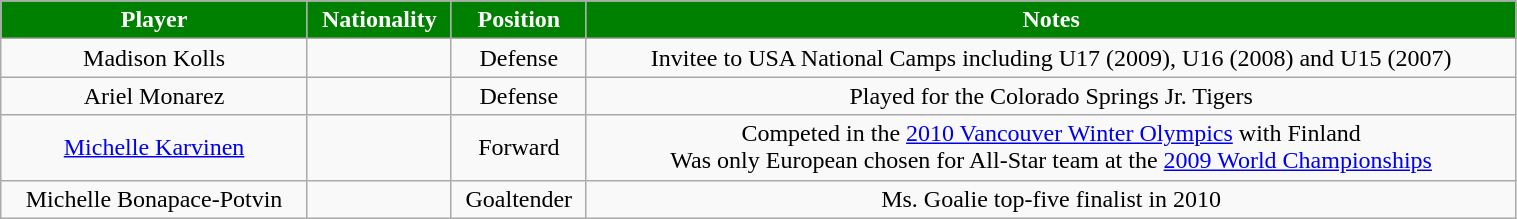<table class="wikitable" width="80%">
<tr align="center"  style="background:green;color:#FFFFFF;">
<td><strong>Player</strong></td>
<td><strong>Nationality</strong></td>
<td><strong>Position</strong></td>
<td><strong>Notes</strong></td>
</tr>
<tr align="center" bgcolor="">
<td>Madison Kolls</td>
<td></td>
<td>Defense</td>
<td>Invitee to USA National Camps including U17 (2009),  U16 (2008) and U15 (2007)</td>
</tr>
<tr align="center" bgcolor="">
<td>Ariel Monarez</td>
<td></td>
<td>Defense</td>
<td>Played for the Colorado Springs Jr. Tigers</td>
</tr>
<tr align="center" bgcolor="">
<td><a href='#'>Michelle Karvinen</a></td>
<td> </td>
<td>Forward</td>
<td>Competed in the <a href='#'>2010 Vancouver Winter Olympics</a> with Finland<br>Was only European chosen for All-Star team at the <a href='#'>2009 World Championships</a></td>
</tr>
<tr align="center" bgcolor="">
<td>Michelle Bonapace-Potvin</td>
<td></td>
<td>Goaltender</td>
<td>Ms. Goalie top-five finalist in 2010</td>
</tr>
</table>
